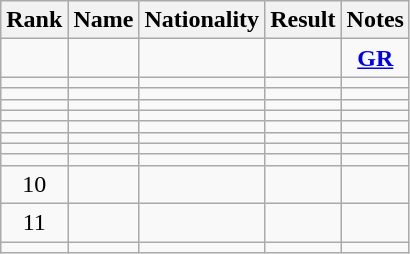<table class="wikitable sortable" style="text-align:center">
<tr>
<th>Rank</th>
<th>Name</th>
<th>Nationality</th>
<th>Result</th>
<th>Notes</th>
</tr>
<tr>
<td></td>
<td align=left></td>
<td align=left></td>
<td></td>
<td><strong><a href='#'>GR</a></strong></td>
</tr>
<tr>
<td></td>
<td align=left></td>
<td align=left></td>
<td></td>
<td></td>
</tr>
<tr>
<td></td>
<td align=left></td>
<td align=left></td>
<td></td>
<td></td>
</tr>
<tr>
<td></td>
<td align=left></td>
<td align=left></td>
<td></td>
<td></td>
</tr>
<tr>
<td></td>
<td align=left></td>
<td align=left></td>
<td></td>
<td></td>
</tr>
<tr>
<td></td>
<td align=left></td>
<td align=left></td>
<td></td>
<td></td>
</tr>
<tr>
<td></td>
<td align=left></td>
<td align=left></td>
<td></td>
<td></td>
</tr>
<tr>
<td></td>
<td align=left></td>
<td align=left></td>
<td></td>
<td></td>
</tr>
<tr>
<td></td>
<td align=left></td>
<td align=left></td>
<td></td>
<td></td>
</tr>
<tr>
<td>10</td>
<td align=left></td>
<td align=left></td>
<td></td>
<td></td>
</tr>
<tr>
<td>11</td>
<td align=left></td>
<td align=left></td>
<td></td>
<td></td>
</tr>
<tr>
<td></td>
<td align=left></td>
<td align=left></td>
<td></td>
<td></td>
</tr>
</table>
